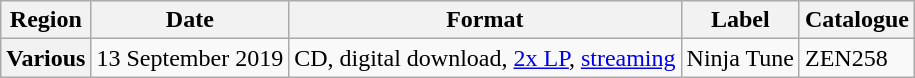<table class="wikitable plainrowheaders">
<tr>
<th scope="col">Region</th>
<th scope="col">Date</th>
<th scope="col">Format</th>
<th scope="col">Label</th>
<th scope="col">Catalogue</th>
</tr>
<tr>
<th scope="row">Various</th>
<td>13 September 2019</td>
<td>CD, digital download, <a href='#'>2x LP</a>, <a href='#'>streaming</a></td>
<td>Ninja Tune</td>
<td>ZEN258</td>
</tr>
</table>
